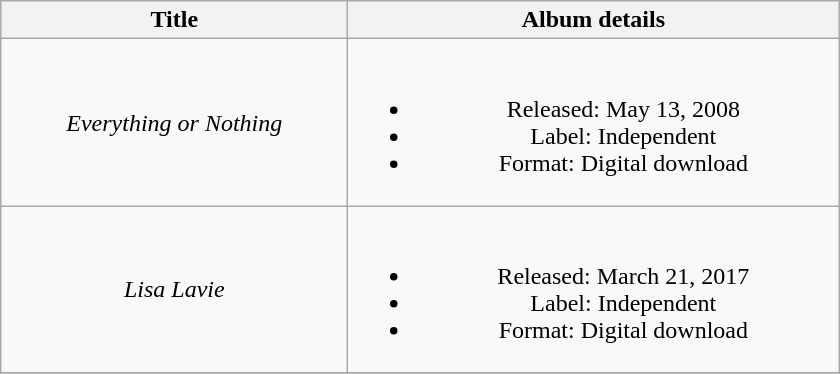<table class="wikitable plainrowheaders" style="text-align:center;" border="1">
<tr>
<th scope="col" style="width:14em;">Title</th>
<th scope="col" style="width:20em;">Album details</th>
</tr>
<tr>
<td><em>Everything or Nothing</em></td>
<td><br><ul><li>Released: May 13, 2008</li><li>Label: Independent</li><li>Format: Digital download</li></ul></td>
</tr>
<tr>
<td><em>Lisa Lavie</em></td>
<td><br><ul><li>Released: March 21, 2017</li><li>Label: Independent</li><li>Format: Digital download</li></ul></td>
</tr>
<tr>
</tr>
</table>
